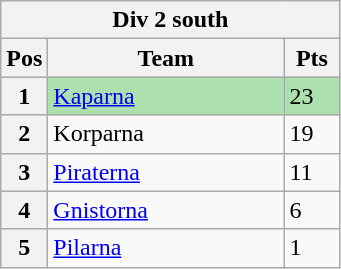<table class="wikitable">
<tr>
<th colspan="3">Div 2 south</th>
</tr>
<tr>
<th width=20>Pos</th>
<th width=150>Team</th>
<th width=30>Pts</th>
</tr>
<tr style="background:#ACE1AF;">
<th>1</th>
<td><a href='#'>Kaparna</a></td>
<td>23</td>
</tr>
<tr>
<th>2</th>
<td>Korparna</td>
<td>19</td>
</tr>
<tr>
<th>3</th>
<td><a href='#'>Piraterna</a></td>
<td>11</td>
</tr>
<tr>
<th>4</th>
<td><a href='#'>Gnistorna</a></td>
<td>6</td>
</tr>
<tr>
<th>5</th>
<td><a href='#'>Pilarna</a></td>
<td>1</td>
</tr>
</table>
